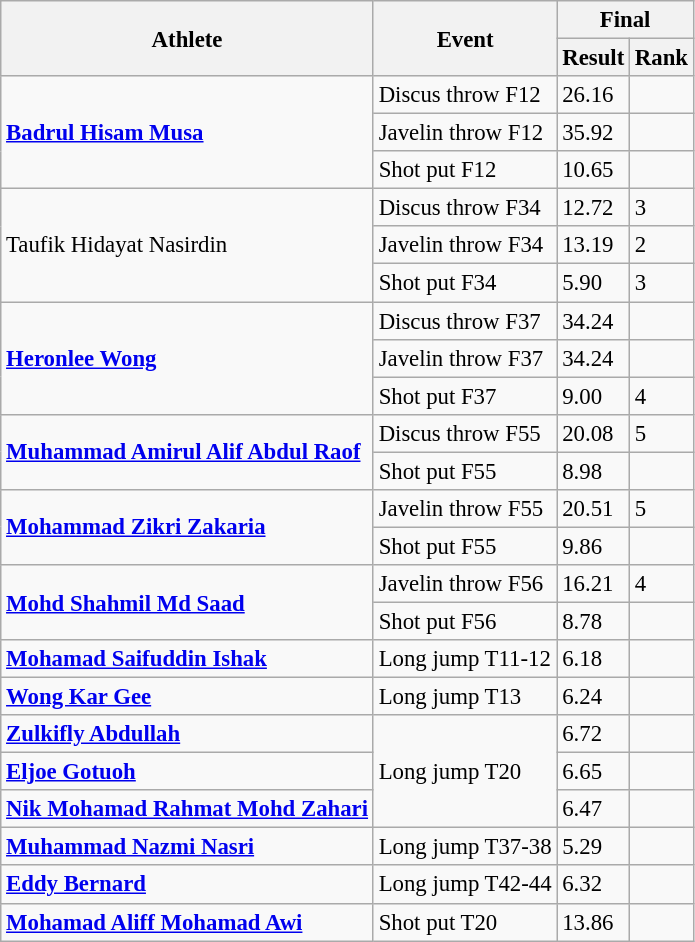<table class=wikitable style="font-size:95%" style="text-align:center">
<tr>
<th rowspan="2">Athlete</th>
<th rowspan="2">Event</th>
<th colspan="2">Final</th>
</tr>
<tr>
<th>Result</th>
<th>Rank</th>
</tr>
<tr>
<td align=left rowspan=3><strong><a href='#'>Badrul Hisam Musa</a></strong></td>
<td align=left>Discus throw F12</td>
<td>26.16</td>
<td></td>
</tr>
<tr>
<td align=left>Javelin throw F12</td>
<td>35.92</td>
<td></td>
</tr>
<tr>
<td align=left>Shot put F12</td>
<td>10.65</td>
<td></td>
</tr>
<tr>
<td align=left rowspan=3>Taufik Hidayat Nasirdin</td>
<td align=left>Discus throw F34</td>
<td>12.72</td>
<td>3</td>
</tr>
<tr>
<td align=left>Javelin throw F34</td>
<td>13.19</td>
<td>2</td>
</tr>
<tr>
<td align=left>Shot put F34</td>
<td>5.90</td>
<td>3</td>
</tr>
<tr>
<td align=left rowspan=3><strong><a href='#'>Heronlee Wong</a></strong></td>
<td align=left>Discus throw F37</td>
<td>34.24</td>
<td></td>
</tr>
<tr>
<td align=left>Javelin throw F37</td>
<td>34.24</td>
<td></td>
</tr>
<tr>
<td align=left>Shot put F37</td>
<td>9.00</td>
<td>4</td>
</tr>
<tr>
<td align=left rowspan=2><strong><a href='#'>Muhammad Amirul Alif Abdul Raof</a></strong></td>
<td align=left>Discus throw F55</td>
<td>20.08</td>
<td>5</td>
</tr>
<tr>
<td align=left>Shot put F55</td>
<td>8.98</td>
<td></td>
</tr>
<tr>
<td align=left rowspan=2><strong><a href='#'>Mohammad Zikri Zakaria</a></strong></td>
<td align=left>Javelin throw F55</td>
<td>20.51</td>
<td>5</td>
</tr>
<tr>
<td align=left>Shot put F55</td>
<td>9.86</td>
<td></td>
</tr>
<tr>
<td align=left rowspan=2><strong><a href='#'>Mohd Shahmil Md Saad</a></strong></td>
<td align=left>Javelin throw F56</td>
<td>16.21</td>
<td>4</td>
</tr>
<tr>
<td align=left>Shot put F56</td>
<td>8.78</td>
<td></td>
</tr>
<tr>
<td align=left><strong><a href='#'>Mohamad Saifuddin Ishak</a></strong></td>
<td align=left>Long jump T11-12</td>
<td>6.18</td>
<td></td>
</tr>
<tr>
<td align=left><strong><a href='#'>Wong Kar Gee</a></strong></td>
<td align=left>Long jump T13</td>
<td>6.24</td>
<td></td>
</tr>
<tr>
<td align=left><strong><a href='#'>Zulkifly Abdullah</a></strong></td>
<td align=left rowspan=3>Long jump T20</td>
<td>6.72</td>
<td></td>
</tr>
<tr>
<td align=left><strong><a href='#'>Eljoe Gotuoh</a></strong></td>
<td>6.65</td>
<td></td>
</tr>
<tr>
<td align=left><strong><a href='#'>Nik Mohamad Rahmat Mohd Zahari</a></strong></td>
<td>6.47</td>
<td></td>
</tr>
<tr>
<td align=left><strong><a href='#'>Muhammad Nazmi Nasri</a></strong></td>
<td align=left>Long jump T37-38</td>
<td>5.29</td>
<td></td>
</tr>
<tr>
<td align=left><strong><a href='#'>Eddy Bernard</a></strong></td>
<td align=left>Long jump T42-44</td>
<td>6.32</td>
<td></td>
</tr>
<tr>
<td align=left><strong><a href='#'>Mohamad Aliff Mohamad Awi</a></strong></td>
<td align=left>Shot put T20</td>
<td>13.86</td>
<td></td>
</tr>
</table>
